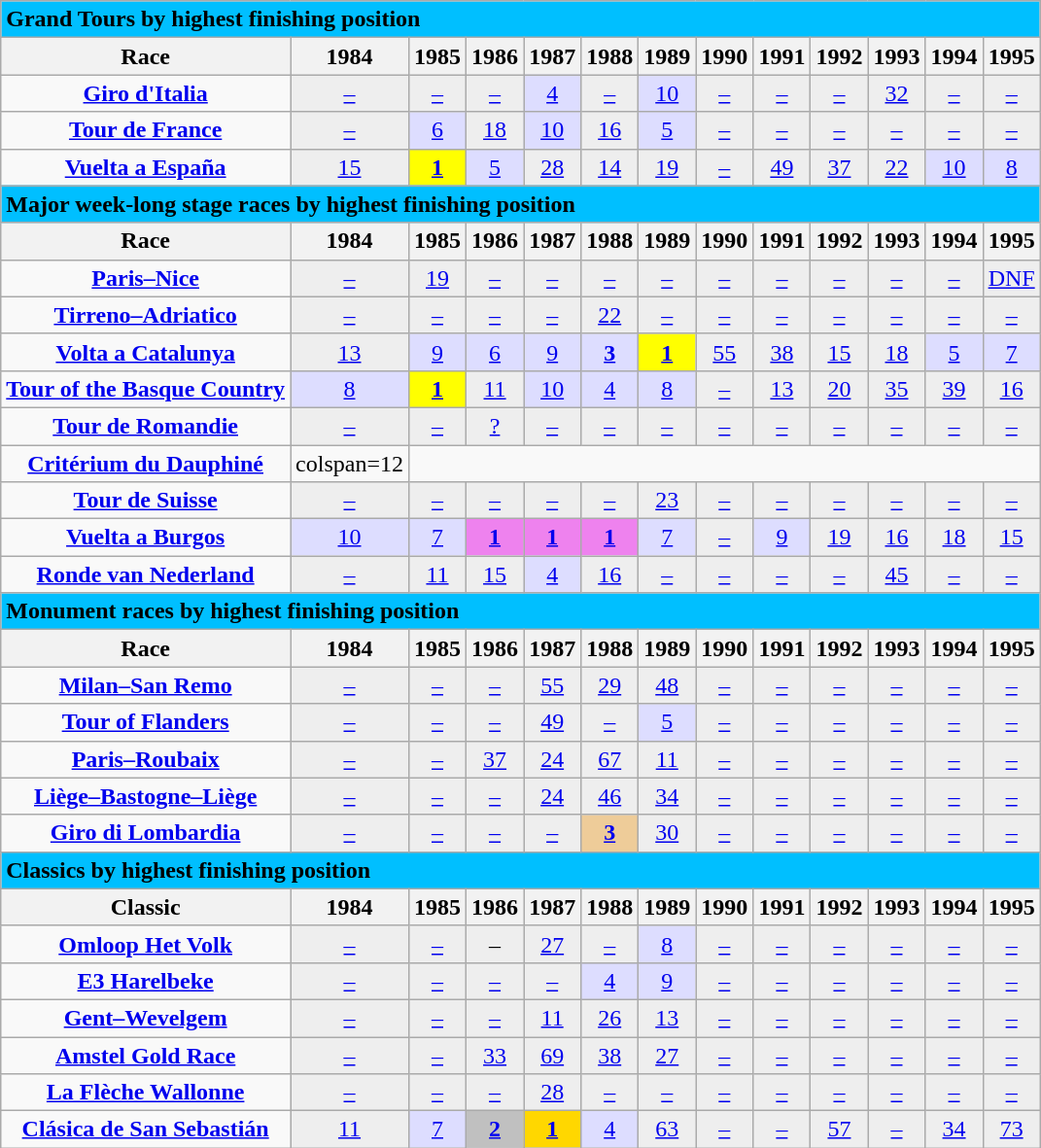<table class="wikitable">
<tr style="background:#eee;">
<td style="background:#00BFFF;" colspan=20><strong>Grand Tours by highest finishing position</strong></td>
</tr>
<tr>
<th>Race</th>
<th>1984</th>
<th>1985</th>
<th>1986</th>
<th>1987</th>
<th>1988</th>
<th>1989</th>
<th>1990</th>
<th>1991</th>
<th>1992</th>
<th>1993</th>
<th>1994</th>
<th>1995</th>
</tr>
<tr align="center">
<td style="text-align:center;"><strong><a href='#'>Giro d'Italia</a></strong></td>
<td style="background:#eee;"><a href='#'>–</a></td>
<td style="background:#eee;"><a href='#'>–</a></td>
<td style="background:#eee;"><a href='#'>–</a></td>
<td style="background:#ddf;"><a href='#'>4</a></td>
<td style="background:#eee;"><a href='#'>–</a></td>
<td style="background:#ddf;"><a href='#'>10</a></td>
<td style="background:#eee;"><a href='#'>–</a></td>
<td style="background:#eee;"><a href='#'>–</a></td>
<td style="background:#eee;"><a href='#'>–</a></td>
<td style="background:#eee;"><a href='#'>32</a></td>
<td style="background:#eee;"><a href='#'>–</a></td>
<td style="background:#eee;"><a href='#'>–</a></td>
</tr>
<tr align="center">
<td style="text-align:center;"><strong><a href='#'>Tour de France</a></strong></td>
<td style="background:#eee;"><a href='#'>–</a></td>
<td style="background:#ddf;"><a href='#'>6</a></td>
<td style="background:#eee;"><a href='#'>18</a></td>
<td style="background:#ddf;"><a href='#'>10</a></td>
<td style="background:#eee;"><a href='#'>16</a></td>
<td style="background:#ddf;"><a href='#'>5</a></td>
<td style="background:#eee;"><a href='#'>–</a></td>
<td style="background:#eee;"><a href='#'>–</a></td>
<td style="background:#eee;"><a href='#'>–</a></td>
<td style="background:#eee;"><a href='#'>–</a></td>
<td style="background:#eee;"><a href='#'>–</a></td>
<td style="background:#eee;"><a href='#'>–</a></td>
</tr>
<tr align="center">
<td style="text-align:center;"><strong><a href='#'>Vuelta a España</a></strong></td>
<td style="background:#eee;"><a href='#'>15</a></td>
<td style="background:yellow;"><a href='#'><strong>1</strong></a></td>
<td style="background:#ddf;"><a href='#'>5</a></td>
<td style="background:#eee;"><a href='#'>28</a></td>
<td style="background:#eee;"><a href='#'>14</a></td>
<td style="background:#eee;"><a href='#'>19</a></td>
<td style="background:#eee;"><a href='#'>–</a></td>
<td style="background:#eee;"><a href='#'>49</a></td>
<td style="background:#eee;"><a href='#'>37</a></td>
<td style="background:#eee;"><a href='#'>22</a></td>
<td style="background:#ddf;"><a href='#'>10</a></td>
<td style="background:#ddf;"><a href='#'>8</a></td>
</tr>
<tr>
<td style="background:#00BFFF;" colspan=20><strong>Major week-long stage races by highest finishing position</strong></td>
</tr>
<tr>
<th>Race</th>
<th>1984</th>
<th>1985</th>
<th>1986</th>
<th>1987</th>
<th>1988</th>
<th>1989</th>
<th>1990</th>
<th>1991</th>
<th>1992</th>
<th>1993</th>
<th>1994</th>
<th>1995</th>
</tr>
<tr align="center">
<td style="text-align:center;"><strong><a href='#'>Paris–Nice</a></strong></td>
<td style="background:#eee;"><a href='#'>–</a></td>
<td style="background:#eee;"><a href='#'>19</a></td>
<td style="background:#eee;"><a href='#'>–</a></td>
<td style="background:#eee;"><a href='#'>–</a></td>
<td style="background:#eee;"><a href='#'>–</a></td>
<td style="background:#eee;"><a href='#'>–</a></td>
<td style="background:#eee;"><a href='#'>–</a></td>
<td style="background:#eee;"><a href='#'>–</a></td>
<td style="background:#eee;"><a href='#'>–</a></td>
<td style="background:#eee;"><a href='#'>–</a></td>
<td style="background:#eee;"><a href='#'>–</a></td>
<td style="background:#eee;"><a href='#'>DNF</a></td>
</tr>
<tr align="center">
<td style="text-align:center;"><strong><a href='#'>Tirreno–Adriatico</a></strong></td>
<td style="background:#eee;"><a href='#'>–</a></td>
<td style="background:#eee;"><a href='#'>–</a></td>
<td style="background:#eee;"><a href='#'>–</a></td>
<td style="background:#eee;"><a href='#'>–</a></td>
<td style="background:#eee;"><a href='#'>22</a></td>
<td style="background:#eee;"><a href='#'>–</a></td>
<td style="background:#eee;"><a href='#'>–</a></td>
<td style="background:#eee;"><a href='#'>–</a></td>
<td style="background:#eee;"><a href='#'>–</a></td>
<td style="background:#eee;"><a href='#'>–</a></td>
<td style="background:#eee;"><a href='#'>–</a></td>
<td style="background:#eee;"><a href='#'>–</a></td>
</tr>
<tr align="center">
<td style="text-align:center;"><strong><a href='#'>Volta a Catalunya</a></strong></td>
<td style="background:#eee;"><a href='#'>13</a></td>
<td style="background:#ddf;"><a href='#'>9</a></td>
<td style="background:#ddf;"><a href='#'>6</a></td>
<td style="background:#ddf;"><a href='#'>9</a></td>
<td style="background:#ddf;"><a href='#'><strong>3</strong></a></td>
<td style="background:yellow;"><a href='#'><strong>1</strong></a></td>
<td style="background:#eee;"><a href='#'>55</a></td>
<td style="background:#eee;"><a href='#'>38</a></td>
<td style="background:#eee;"><a href='#'>15</a></td>
<td style="background:#eee;"><a href='#'>18</a></td>
<td style="background:#ddf;"><a href='#'>5</a></td>
<td style="background:#ddf;"><a href='#'>7</a></td>
</tr>
<tr align="center">
<td style="text-align:center;"><strong><a href='#'>Tour of the Basque Country</a></strong></td>
<td style="background:#ddf;"><a href='#'>8</a></td>
<td style="background:yellow;"><a href='#'><strong>1</strong></a></td>
<td style="background:#eee;"><a href='#'>11</a></td>
<td style="background:#ddf;"><a href='#'>10</a></td>
<td style="background:#ddf;"><a href='#'>4</a></td>
<td style="background:#ddf;"><a href='#'>8</a></td>
<td style="background:#eee;"><a href='#'>–</a></td>
<td style="background:#eee;"><a href='#'>13</a></td>
<td style="background:#eee;"><a href='#'>20</a></td>
<td style="background:#eee;"><a href='#'>35</a></td>
<td style="background:#eee;"><a href='#'>39</a></td>
<td style="background:#eee;"><a href='#'>16</a></td>
</tr>
<tr align="center">
<td style="text-align:center;"><strong><a href='#'>Tour de Romandie</a></strong></td>
<td style="background:#eee;"><a href='#'>–</a></td>
<td style="background:#eee;"><a href='#'>–</a></td>
<td style="background:#eee;"><a href='#'>?</a></td>
<td style="background:#eee;"><a href='#'>–</a></td>
<td style="background:#eee;"><a href='#'>–</a></td>
<td style="background:#eee;"><a href='#'>–</a></td>
<td style="background:#eee;"><a href='#'>–</a></td>
<td style="background:#eee;"><a href='#'>–</a></td>
<td style="background:#eee;"><a href='#'>–</a></td>
<td style="background:#eee;"><a href='#'>–</a></td>
<td style="background:#eee;"><a href='#'>–</a></td>
<td style="background:#eee;"><a href='#'>–</a></td>
</tr>
<tr align="center">
<td style="text-align:center;"><strong><a href='#'>Critérium du Dauphiné</a></strong></td>
<td>colspan=12 </td>
</tr>
<tr align="center">
<td style="text-align:center;"><strong><a href='#'>Tour de Suisse</a></strong></td>
<td style="background:#eee;"><a href='#'>–</a></td>
<td style="background:#eee;"><a href='#'>–</a></td>
<td style="background:#eee;"><a href='#'>–</a></td>
<td style="background:#eee;"><a href='#'>–</a></td>
<td style="background:#eee;"><a href='#'>–</a></td>
<td style="background:#eee;"><a href='#'>23</a></td>
<td style="background:#eee;"><a href='#'>–</a></td>
<td style="background:#eee;"><a href='#'>–</a></td>
<td style="background:#eee;"><a href='#'>–</a></td>
<td style="background:#eee;"><a href='#'>–</a></td>
<td style="background:#eee;"><a href='#'>–</a></td>
<td style="background:#eee;"><a href='#'>–</a></td>
</tr>
<tr align="center">
<td style="text-align:center;"><strong><a href='#'>Vuelta a Burgos</a></strong></td>
<td style="background:#ddf;"><a href='#'>10</a></td>
<td style="background:#ddf;"><a href='#'>7</a></td>
<td style="background:violet;"><a href='#'><strong>1</strong></a></td>
<td style="background:violet;"><a href='#'><strong>1</strong></a></td>
<td style="background:violet;"><a href='#'><strong>1</strong></a></td>
<td style="background:#ddf;"><a href='#'>7</a></td>
<td style="background:#eee;"><a href='#'>–</a></td>
<td style="background:#ddf;"><a href='#'>9</a></td>
<td style="background:#eee;"><a href='#'>19</a></td>
<td style="background:#eee;"><a href='#'>16</a></td>
<td style="background:#eee;"><a href='#'>18</a></td>
<td style="background:#eee;"><a href='#'>15</a></td>
</tr>
<tr align="center">
<td style="text-align:center;"><strong><a href='#'>Ronde van Nederland</a></strong></td>
<td style="background:#eee;"><a href='#'>–</a></td>
<td style="background:#eee;"><a href='#'>11</a></td>
<td style="background:#eee;"><a href='#'>15</a></td>
<td style="background:#ddf;"><a href='#'>4</a></td>
<td style="background:#eee;"><a href='#'>16</a></td>
<td style="background:#eee;"><a href='#'>–</a></td>
<td style="background:#eee;"><a href='#'>–</a></td>
<td style="background:#eee;"><a href='#'>–</a></td>
<td style="background:#eee;"><a href='#'>–</a></td>
<td style="background:#eee;"><a href='#'>45</a></td>
<td style="background:#eee;"><a href='#'>–</a></td>
<td style="background:#eee;"><a href='#'>–</a></td>
</tr>
<tr>
<td style="background:#00BFFF;" colspan=20><strong>Monument races by highest finishing position</strong></td>
</tr>
<tr>
<th>Race</th>
<th>1984</th>
<th>1985</th>
<th>1986</th>
<th>1987</th>
<th>1988</th>
<th>1989</th>
<th>1990</th>
<th>1991</th>
<th>1992</th>
<th>1993</th>
<th>1994</th>
<th>1995</th>
</tr>
<tr align="center">
<td style="text-align:center;"><strong><a href='#'>Milan–San Remo</a></strong></td>
<td style="background:#eee;"><a href='#'>–</a></td>
<td style="background:#eee;"><a href='#'>–</a></td>
<td style="background:#eee;"><a href='#'>–</a></td>
<td style="background:#eee;"><a href='#'>55</a></td>
<td style="background:#eee;"><a href='#'>29</a></td>
<td style="background:#eee;"><a href='#'>48</a></td>
<td style="background:#eee;"><a href='#'>–</a></td>
<td style="background:#eee;"><a href='#'>–</a></td>
<td style="background:#eee;"><a href='#'>–</a></td>
<td style="background:#eee;"><a href='#'>–</a></td>
<td style="background:#eee;"><a href='#'>–</a></td>
<td style="background:#eee;"><a href='#'>–</a></td>
</tr>
<tr align="center">
<td style="text-align:center;"><strong><a href='#'>Tour of Flanders</a></strong></td>
<td style="background:#eee;"><a href='#'>–</a></td>
<td style="background:#eee;"><a href='#'>–</a></td>
<td style="background:#eee;"><a href='#'>–</a></td>
<td style="background:#eee;"><a href='#'>49</a></td>
<td style="background:#eee;"><a href='#'>–</a></td>
<td style="background:#ddf;"><a href='#'>5</a></td>
<td style="background:#eee;"><a href='#'>–</a></td>
<td style="background:#eee;"><a href='#'>–</a></td>
<td style="background:#eee;"><a href='#'>–</a></td>
<td style="background:#eee;"><a href='#'>–</a></td>
<td style="background:#eee;"><a href='#'>–</a></td>
<td style="background:#eee;"><a href='#'>–</a></td>
</tr>
<tr align="center">
<td style="text-align:center;"><strong><a href='#'>Paris–Roubaix</a></strong></td>
<td style="background:#eee;"><a href='#'>–</a></td>
<td style="background:#eee;"><a href='#'>–</a></td>
<td style="background:#eee;"><a href='#'>37</a></td>
<td style="background:#eee;"><a href='#'>24</a></td>
<td style="background:#eee;"><a href='#'>67</a></td>
<td style="background:#eee;"><a href='#'>11</a></td>
<td style="background:#eee;"><a href='#'>–</a></td>
<td style="background:#eee;"><a href='#'>–</a></td>
<td style="background:#eee;"><a href='#'>–</a></td>
<td style="background:#eee;"><a href='#'>–</a></td>
<td style="background:#eee;"><a href='#'>–</a></td>
<td style="background:#eee;"><a href='#'>–</a></td>
</tr>
<tr align="center">
<td style="text-align:center;"><strong><a href='#'>Liège–Bastogne–Liège</a></strong></td>
<td style="background:#eee;"><a href='#'>–</a></td>
<td style="background:#eee;"><a href='#'>–</a></td>
<td style="background:#eee;"><a href='#'>–</a></td>
<td style="background:#eee;"><a href='#'>24</a></td>
<td style="background:#eee;"><a href='#'>46</a></td>
<td style="background:#eee;"><a href='#'>34</a></td>
<td style="background:#eee;"><a href='#'>–</a></td>
<td style="background:#eee;"><a href='#'>–</a></td>
<td style="background:#eee;"><a href='#'>–</a></td>
<td style="background:#eee;"><a href='#'>–</a></td>
<td style="background:#eee;"><a href='#'>–</a></td>
<td style="background:#eee;"><a href='#'>–</a></td>
</tr>
<tr align="center">
<td style="text-align:center;"><strong><a href='#'>Giro di Lombardia</a></strong></td>
<td style="background:#eee;"><a href='#'>–</a></td>
<td style="background:#eee;"><a href='#'>–</a></td>
<td style="background:#eee;"><a href='#'>–</a></td>
<td style="background:#eee;"><a href='#'>–</a></td>
<td style="background:#ec9;"><a href='#'><strong>3</strong></a></td>
<td style="background:#eee;"><a href='#'>30</a></td>
<td style="background:#eee;"><a href='#'>–</a></td>
<td style="background:#eee;"><a href='#'>–</a></td>
<td style="background:#eee;"><a href='#'>–</a></td>
<td style="background:#eee;"><a href='#'>–</a></td>
<td style="background:#eee;"><a href='#'>–</a></td>
<td style="background:#eee;"><a href='#'>–</a></td>
</tr>
<tr>
<td style="background:#00BFFF;" colspan=20><strong>Classics by highest finishing position</strong></td>
</tr>
<tr>
<th>Classic</th>
<th>1984</th>
<th>1985</th>
<th>1986</th>
<th>1987</th>
<th>1988</th>
<th>1989</th>
<th>1990</th>
<th>1991</th>
<th>1992</th>
<th>1993</th>
<th>1994</th>
<th>1995</th>
</tr>
<tr align="center">
<td style="text-align:center;"><strong><a href='#'>Omloop Het Volk</a></strong></td>
<td style="background:#eee;"><a href='#'>–</a></td>
<td style="background:#eee;"><a href='#'>–</a></td>
<td style="background:#eee;">–</td>
<td style="background:#eee;"><a href='#'>27</a></td>
<td style="background:#eee;"><a href='#'>–</a></td>
<td style="background:#ddf;"><a href='#'>8</a></td>
<td style="background:#eee;"><a href='#'>–</a></td>
<td style="background:#eee;"><a href='#'>–</a></td>
<td style="background:#eee;"><a href='#'>–</a></td>
<td style="background:#eee;"><a href='#'>–</a></td>
<td style="background:#eee;"><a href='#'>–</a></td>
<td style="background:#eee;"><a href='#'>–</a></td>
</tr>
<tr align="center">
<td style="text-align:center;"><strong><a href='#'>E3 Harelbeke</a></strong></td>
<td style="background:#eee;"><a href='#'>–</a></td>
<td style="background:#eee;"><a href='#'>–</a></td>
<td style="background:#eee;"><a href='#'>–</a></td>
<td style="background:#eee;"><a href='#'>–</a></td>
<td style="background:#ddf;"><a href='#'>4</a></td>
<td style="background:#ddf;"><a href='#'>9</a></td>
<td style="background:#eee;"><a href='#'>–</a></td>
<td style="background:#eee;"><a href='#'>–</a></td>
<td style="background:#eee;"><a href='#'>–</a></td>
<td style="background:#eee;"><a href='#'>–</a></td>
<td style="background:#eee;"><a href='#'>–</a></td>
<td style="background:#eee;"><a href='#'>–</a></td>
</tr>
<tr align="center">
<td style="text-align:center;"><strong><a href='#'>Gent–Wevelgem</a></strong></td>
<td style="background:#eee;"><a href='#'>–</a></td>
<td style="background:#eee;"><a href='#'>–</a></td>
<td style="background:#eee;"><a href='#'>–</a></td>
<td style="background:#eee;"><a href='#'>11</a></td>
<td style="background:#eee;"><a href='#'>26</a></td>
<td style="background:#eee;"><a href='#'>13</a></td>
<td style="background:#eee;"><a href='#'>–</a></td>
<td style="background:#eee;"><a href='#'>–</a></td>
<td style="background:#eee;"><a href='#'>–</a></td>
<td style="background:#eee;"><a href='#'>–</a></td>
<td style="background:#eee;"><a href='#'>–</a></td>
<td style="background:#eee;"><a href='#'>–</a></td>
</tr>
<tr align="center">
<td style="text-align:center;"><strong><a href='#'>Amstel Gold Race</a></strong></td>
<td style="background:#eee;"><a href='#'>–</a></td>
<td style="background:#eee;"><a href='#'>–</a></td>
<td style="background:#eee;"><a href='#'>33</a></td>
<td style="background:#eee;"><a href='#'>69</a></td>
<td style="background:#eee;"><a href='#'>38</a></td>
<td style="background:#eee;"><a href='#'>27</a></td>
<td style="background:#eee;"><a href='#'>–</a></td>
<td style="background:#eee;"><a href='#'>–</a></td>
<td style="background:#eee;"><a href='#'>–</a></td>
<td style="background:#eee;"><a href='#'>–</a></td>
<td style="background:#eee;"><a href='#'>–</a></td>
<td style="background:#eee;"><a href='#'>–</a></td>
</tr>
<tr align="center">
<td style="text-align:center;"><strong><a href='#'>La Flèche Wallonne</a></strong></td>
<td style="background:#eee;"><a href='#'>–</a></td>
<td style="background:#eee;"><a href='#'>–</a></td>
<td style="background:#eee;"><a href='#'>–</a></td>
<td style="background:#eee;"><a href='#'>28</a></td>
<td style="background:#eee;"><a href='#'>–</a></td>
<td style="background:#eee;"><a href='#'>–</a></td>
<td style="background:#eee;"><a href='#'>–</a></td>
<td style="background:#eee;"><a href='#'>–</a></td>
<td style="background:#eee;"><a href='#'>–</a></td>
<td style="background:#eee;"><a href='#'>–</a></td>
<td style="background:#eee;"><a href='#'>–</a></td>
<td style="background:#eee;"><a href='#'>–</a></td>
</tr>
<tr align="center">
<td style="text-align:center;"><strong><a href='#'>Clásica de San Sebastián</a></strong></td>
<td style="background:#eee;"><a href='#'>11</a></td>
<td style="background:#ddf;"><a href='#'>7</a></td>
<td style="background:silver;"><a href='#'><strong>2</strong></a></td>
<td style="background:gold;"><a href='#'><strong>1</strong></a></td>
<td style="background:#ddf;"><a href='#'>4</a></td>
<td style="background:#eee;"><a href='#'>63</a></td>
<td style="background:#eee;"><a href='#'>–</a></td>
<td style="background:#eee;"><a href='#'>–</a></td>
<td style="background:#eee;"><a href='#'>57</a></td>
<td style="background:#eee;"><a href='#'>–</a></td>
<td style="background:#eee;"><a href='#'>34</a></td>
<td style="background:#eee;"><a href='#'>73</a></td>
</tr>
</table>
